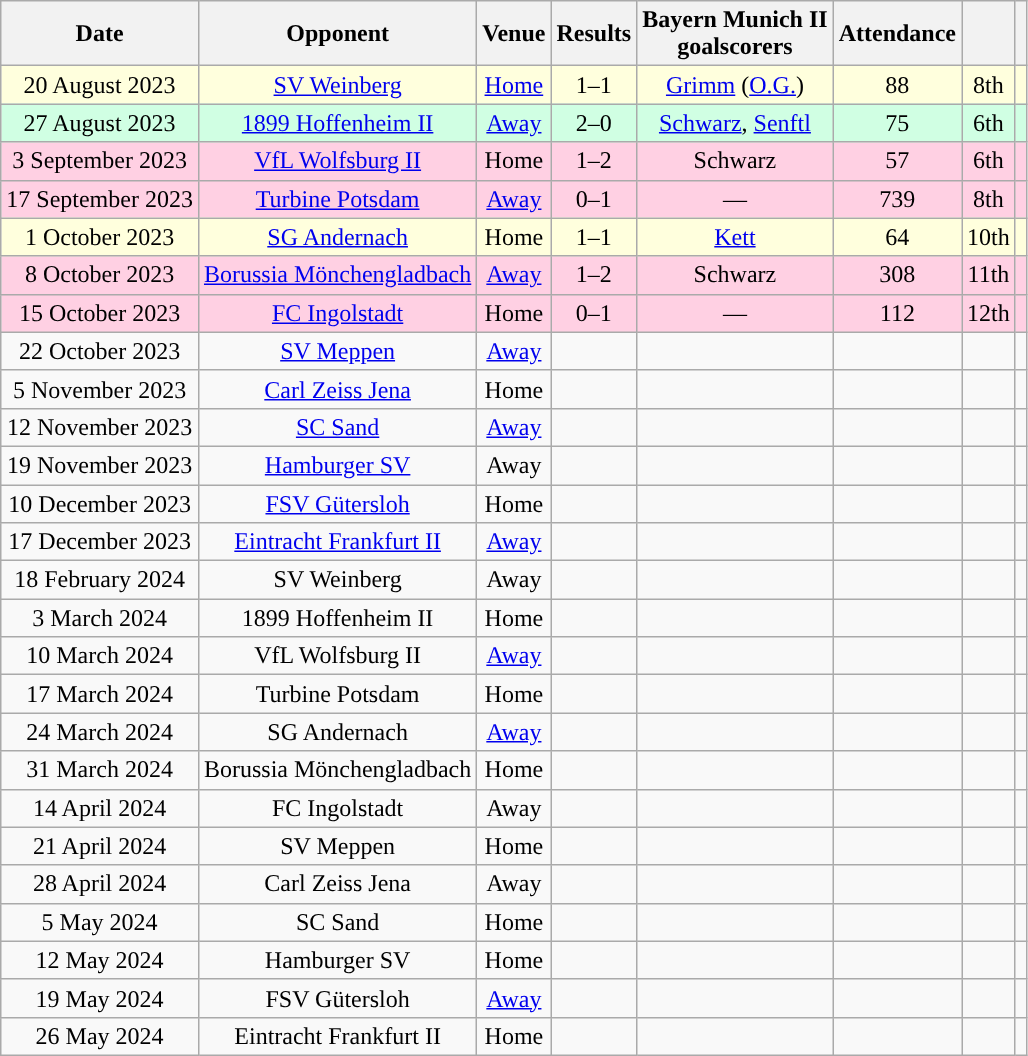<table class="wikitable" Style="text-align: center">
<tr>
<th>Date</th>
<th>Opponent</th>
<th>Venue</th>
<th>Results<br></th>
<th>Bayern Munich II<br>goalscorers</th>
<th>Attendance</th>
<th></th>
<th></th>
</tr>
<tr bgcolor="#ffffdd">
<td>20 August 2023</td>
<td><a href='#'>SV Weinberg</a></td>
<td><a href='#'>Home</a></td>
<td>1–1</td>
<td><a href='#'>Grimm</a> (<a href='#'>O.G.</a>)</td>
<td>88</td>
<td>8th</td>
<td></td>
</tr>
<tr style="background:#d0ffe3">
<td>27 August 2023</td>
<td><a href='#'>1899 Hoffenheim II</a></td>
<td><a href='#'>Away</a></td>
<td>2–0</td>
<td><a href='#'>Schwarz</a>, <a href='#'>Senftl</a></td>
<td>75</td>
<td>6th</td>
<td></td>
</tr>
<tr style="background:#ffd0e3">
<td>3 September 2023</td>
<td><a href='#'>VfL Wolfsburg II</a></td>
<td>Home</td>
<td>1–2</td>
<td>Schwarz</td>
<td>57</td>
<td>6th</td>
<td></td>
</tr>
<tr style="background:#ffd0e3">
<td>17 September 2023</td>
<td><a href='#'>Turbine Potsdam</a></td>
<td><a href='#'>Away</a></td>
<td>0–1</td>
<td>—</td>
<td>739</td>
<td>8th</td>
<td></td>
</tr>
<tr bgcolor="#ffffdd">
<td>1 October 2023</td>
<td><a href='#'>SG Andernach</a></td>
<td>Home</td>
<td>1–1</td>
<td><a href='#'>Kett</a></td>
<td>64</td>
<td>10th</td>
<td></td>
</tr>
<tr style="background:#ffd0e3">
<td>8 October 2023</td>
<td><a href='#'>Borussia Mönchengladbach</a></td>
<td><a href='#'>Away</a></td>
<td>1–2</td>
<td>Schwarz</td>
<td>308</td>
<td>11th</td>
<td></td>
</tr>
<tr style="background:#ffd0e3">
<td>15 October 2023</td>
<td><a href='#'>FC Ingolstadt</a></td>
<td>Home</td>
<td>0–1</td>
<td>—</td>
<td>112</td>
<td>12th</td>
<td></td>
</tr>
<tr>
<td>22 October 2023</td>
<td><a href='#'>SV Meppen</a></td>
<td><a href='#'>Away</a></td>
<td></td>
<td></td>
<td></td>
<td></td>
<td></td>
</tr>
<tr>
<td>5 November 2023</td>
<td><a href='#'>Carl Zeiss Jena</a></td>
<td>Home</td>
<td></td>
<td></td>
<td></td>
<td></td>
<td></td>
</tr>
<tr>
<td>12 November 2023</td>
<td><a href='#'>SC Sand</a></td>
<td><a href='#'>Away</a></td>
<td></td>
<td></td>
<td></td>
<td></td>
<td></td>
</tr>
<tr>
<td>19 November 2023</td>
<td><a href='#'>Hamburger SV</a></td>
<td>Away</td>
<td></td>
<td></td>
<td></td>
<td></td>
<td></td>
</tr>
<tr>
<td>10 December 2023</td>
<td><a href='#'>FSV Gütersloh</a></td>
<td>Home</td>
<td></td>
<td></td>
<td></td>
<td></td>
<td></td>
</tr>
<tr>
<td>17 December 2023</td>
<td><a href='#'>Eintracht Frankfurt II</a></td>
<td><a href='#'>Away</a></td>
<td></td>
<td></td>
<td></td>
<td></td>
<td></td>
</tr>
<tr>
<td>18 February 2024</td>
<td>SV Weinberg</td>
<td>Away</td>
<td></td>
<td></td>
<td></td>
<td></td>
<td></td>
</tr>
<tr>
<td>3 March 2024</td>
<td>1899 Hoffenheim II</td>
<td>Home</td>
<td></td>
<td></td>
<td></td>
<td></td>
<td></td>
</tr>
<tr>
<td>10 March 2024</td>
<td>VfL Wolfsburg II</td>
<td><a href='#'>Away</a></td>
<td></td>
<td></td>
<td></td>
<td></td>
<td></td>
</tr>
<tr>
<td>17 March 2024</td>
<td>Turbine Potsdam</td>
<td>Home</td>
<td></td>
<td></td>
<td></td>
<td></td>
<td></td>
</tr>
<tr>
<td>24 March 2024</td>
<td>SG Andernach</td>
<td><a href='#'>Away</a></td>
<td></td>
<td></td>
<td></td>
<td></td>
<td></td>
</tr>
<tr>
<td>31 March 2024</td>
<td>Borussia Mönchengladbach</td>
<td>Home</td>
<td></td>
<td></td>
<td></td>
<td></td>
<td></td>
</tr>
<tr>
<td>14 April 2024</td>
<td>FC Ingolstadt</td>
<td>Away</td>
<td></td>
<td></td>
<td></td>
<td></td>
<td></td>
</tr>
<tr>
<td>21 April 2024</td>
<td>SV Meppen</td>
<td>Home</td>
<td></td>
<td></td>
<td></td>
<td></td>
<td></td>
</tr>
<tr>
<td>28 April 2024</td>
<td>Carl Zeiss Jena</td>
<td>Away</td>
<td></td>
<td></td>
<td></td>
<td></td>
<td></td>
</tr>
<tr>
<td>5 May 2024</td>
<td>SC Sand</td>
<td>Home</td>
<td></td>
<td></td>
<td></td>
<td></td>
<td></td>
</tr>
<tr>
<td>12 May 2024</td>
<td>Hamburger SV</td>
<td>Home</td>
<td></td>
<td></td>
<td></td>
<td></td>
<td></td>
</tr>
<tr>
<td>19 May 2024</td>
<td>FSV Gütersloh</td>
<td><a href='#'>Away</a></td>
<td></td>
<td></td>
<td></td>
<td></td>
<td></td>
</tr>
<tr>
<td>26 May 2024</td>
<td>Eintracht Frankfurt II</td>
<td>Home</td>
<td></td>
<td></td>
<td></td>
<td></td>
<td></td>
</tr>
</table>
